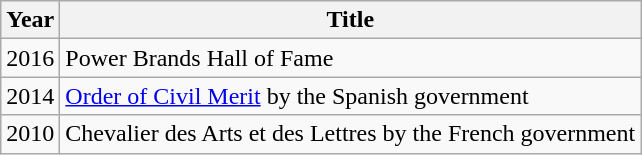<table class="wikitable">
<tr>
<th>Year</th>
<th>Title</th>
</tr>
<tr>
<td>2016</td>
<td>Power Brands Hall of Fame</td>
</tr>
<tr>
<td>2014</td>
<td><a href='#'>Order of Civil Merit</a> by the Spanish government</td>
</tr>
<tr>
<td>2010</td>
<td>Chevalier des Arts et des Lettres by the French government</td>
</tr>
</table>
